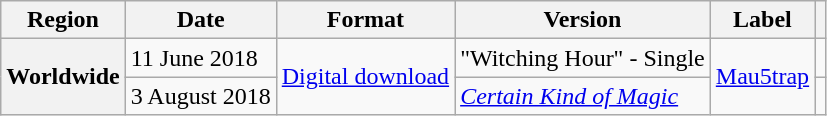<table class="wikitable plainrowheaders">
<tr>
<th>Region</th>
<th>Date</th>
<th>Format</th>
<th>Version</th>
<th>Label</th>
<th></th>
</tr>
<tr>
<th scope="row" rowspan="2">Worldwide</th>
<td>11 June 2018</td>
<td rowspan="2"><a href='#'>Digital download</a></td>
<td>"Witching Hour" - Single</td>
<td rowspan="2"><a href='#'>Mau5trap</a></td>
<td></td>
</tr>
<tr>
<td>3 August 2018</td>
<td><em><a href='#'>Certain Kind of Magic</a></em></td>
<td></td>
</tr>
</table>
